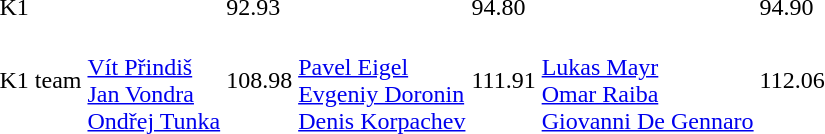<table>
<tr>
<td>K1</td>
<td></td>
<td>92.93</td>
<td></td>
<td>94.80</td>
<td></td>
<td>94.90</td>
</tr>
<tr>
<td>K1 team</td>
<td><br><a href='#'>Vít Přindiš</a><br><a href='#'>Jan Vondra</a><br><a href='#'>Ondřej Tunka</a></td>
<td>108.98</td>
<td><br><a href='#'>Pavel Eigel</a><br><a href='#'>Evgeniy Doronin</a><br><a href='#'>Denis Korpachev</a></td>
<td>111.91</td>
<td><br><a href='#'>Lukas Mayr</a><br><a href='#'>Omar Raiba</a><br><a href='#'>Giovanni De Gennaro</a></td>
<td>112.06</td>
</tr>
</table>
